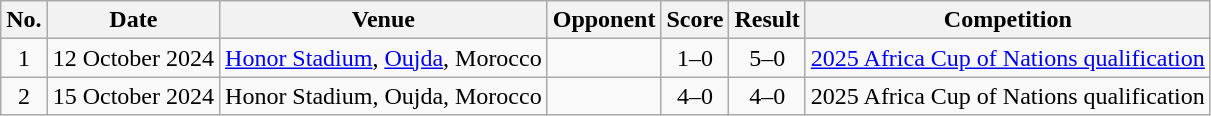<table class="wikitable sortable">
<tr>
<th scope=col>No.</th>
<th scope=col>Date</th>
<th scope=col>Venue</th>
<th scope=col>Opponent</th>
<th scope=col>Score</th>
<th scope=col>Result</th>
<th scope=col>Competition</th>
</tr>
<tr>
<td align="center">1</td>
<td>12 October 2024</td>
<td><a href='#'>Honor Stadium</a>, <a href='#'>Oujda</a>, Morocco</td>
<td></td>
<td align="center">1–0</td>
<td align="center">5–0</td>
<td><a href='#'>2025 Africa Cup of Nations qualification</a></td>
</tr>
<tr>
<td align="center">2</td>
<td>15 October 2024</td>
<td>Honor Stadium, Oujda, Morocco</td>
<td></td>
<td align="center">4–0</td>
<td align="center">4–0</td>
<td>2025 Africa Cup of Nations qualification</td>
</tr>
</table>
